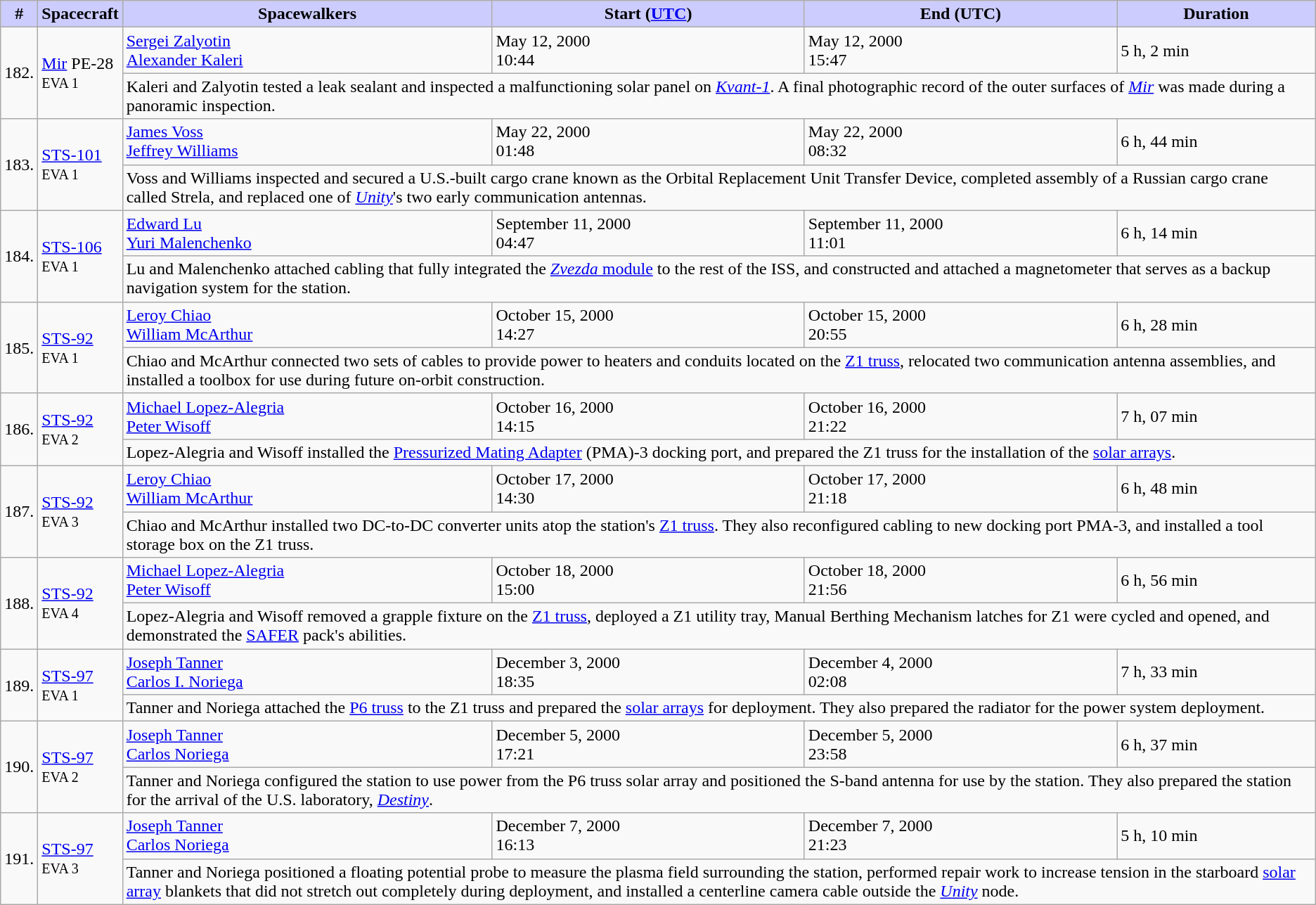<table class="wikitable sticky-header">
<tr>
<th style="background:#ccf;">#</th>
<th style="background:#ccf;">Spacecraft</th>
<th style="background:#ccf;">Spacewalkers</th>
<th style="background:#ccf;">Start (<a href='#'>UTC</a>)</th>
<th style="background:#ccf;">End (UTC)</th>
<th style="background:#ccf;">Duration</th>
</tr>
<tr>
<td rowspan=2>182.</td>
<td rowspan=2><a href='#'>Mir</a> PE-28<br><small>EVA 1</small></td>
<td> <a href='#'>Sergei Zalyotin</a><br> <a href='#'>Alexander Kaleri</a></td>
<td>May 12, 2000<br> 10:44</td>
<td>May 12, 2000<br> 15:47</td>
<td>5 h, 2 min</td>
</tr>
<tr>
<td colspan=4>Kaleri and Zalyotin tested a leak sealant and inspected a malfunctioning solar panel on <em><a href='#'>Kvant-1</a></em>.  A final photographic record of the outer surfaces of <em><a href='#'>Mir</a></em> was made during a panoramic inspection.</td>
</tr>
<tr>
<td rowspan=2>183.</td>
<td rowspan=2><a href='#'>STS-101</a><br><small>EVA 1</small></td>
<td> <a href='#'>James Voss</a><br> <a href='#'>Jeffrey Williams</a></td>
<td>May 22, 2000<br> 01:48</td>
<td>May 22, 2000<br> 08:32</td>
<td>6 h, 44 min</td>
</tr>
<tr>
<td colspan=4>Voss and Williams inspected and secured a U.S.-built cargo crane known as the Orbital Replacement Unit Transfer Device, completed assembly of a Russian cargo crane called Strela, and replaced one of <a href='#'><em>Unity</em></a>'s two early communication antennas.</td>
</tr>
<tr>
<td rowspan=2>184.</td>
<td rowspan=2><a href='#'>STS-106</a><br><small>EVA 1</small></td>
<td> <a href='#'>Edward Lu</a><br> <a href='#'>Yuri Malenchenko</a></td>
<td>September 11, 2000<br> 04:47</td>
<td>September 11, 2000<br> 11:01</td>
<td>6 h, 14 min</td>
</tr>
<tr>
<td colspan=4>Lu and Malenchenko attached cabling that fully integrated the <a href='#'><em>Zvezda</em> module</a> to the rest of the ISS, and constructed and attached a magnetometer that serves as a backup navigation system for the station.</td>
</tr>
<tr>
<td rowspan=2>185.</td>
<td rowspan=2><a href='#'>STS-92</a><br><small>EVA 1</small></td>
<td> <a href='#'>Leroy Chiao</a><br> <a href='#'>William McArthur</a></td>
<td>October 15, 2000<br> 14:27</td>
<td>October 15, 2000<br> 20:55</td>
<td>6 h, 28 min</td>
</tr>
<tr>
<td colspan=4>Chiao and McArthur connected two sets of cables to provide power to heaters and conduits located on the <a href='#'>Z1 truss</a>, relocated two communication antenna assemblies, and installed a toolbox for use during future on-orbit construction.</td>
</tr>
<tr>
<td rowspan=2>186.</td>
<td rowspan=2><a href='#'>STS-92</a><br><small>EVA 2</small></td>
<td> <a href='#'>Michael Lopez-Alegria</a><br> <a href='#'>Peter Wisoff</a></td>
<td>October 16, 2000<br> 14:15</td>
<td>October 16, 2000<br> 21:22</td>
<td>7 h, 07 min</td>
</tr>
<tr>
<td colspan=4>Lopez-Alegria and Wisoff installed the <a href='#'>Pressurized Mating Adapter</a> (PMA)-3 docking port, and prepared the Z1 truss for the installation of the <a href='#'>solar arrays</a>.</td>
</tr>
<tr>
<td rowspan=2>187.</td>
<td rowspan=2><a href='#'>STS-92</a><br><small>EVA 3</small></td>
<td> <a href='#'>Leroy Chiao</a><br> <a href='#'>William McArthur</a></td>
<td>October 17, 2000<br> 14:30</td>
<td>October 17, 2000<br> 21:18</td>
<td>6 h, 48 min</td>
</tr>
<tr>
<td colspan=4>Chiao and McArthur installed two DC-to-DC converter units atop the station's <a href='#'>Z1 truss</a>.  They also reconfigured cabling to new docking port PMA-3, and installed a tool storage box on the Z1 truss.</td>
</tr>
<tr>
<td rowspan=2>188.</td>
<td rowspan=2><a href='#'>STS-92</a><br><small>EVA 4</small></td>
<td> <a href='#'>Michael Lopez-Alegria</a><br> <a href='#'>Peter Wisoff</a></td>
<td>October 18, 2000<br> 15:00</td>
<td>October 18, 2000<br> 21:56</td>
<td>6 h, 56 min</td>
</tr>
<tr>
<td colspan=4>Lopez-Alegria and Wisoff removed a grapple fixture on the <a href='#'>Z1 truss</a>, deployed a Z1 utility tray, Manual Berthing Mechanism latches for Z1 were cycled and opened, and demonstrated the <a href='#'>SAFER</a> pack's abilities.</td>
</tr>
<tr>
<td rowspan=2>189.</td>
<td rowspan=2><a href='#'>STS-97</a><br><small>EVA 1</small></td>
<td> <a href='#'>Joseph Tanner</a><br> <a href='#'>Carlos I. Noriega</a></td>
<td>December 3, 2000<br> 18:35</td>
<td>December 4, 2000<br> 02:08</td>
<td>7 h, 33 min</td>
</tr>
<tr>
<td colspan=4>Tanner and Noriega attached the <a href='#'>P6 truss</a> to the Z1 truss and prepared the <a href='#'>solar arrays</a> for deployment. They also prepared the radiator for the power system deployment.</td>
</tr>
<tr>
<td rowspan=2>190.</td>
<td rowspan=2><a href='#'>STS-97</a><br><small>EVA 2</small></td>
<td> <a href='#'>Joseph Tanner</a><br> <a href='#'>Carlos Noriega</a></td>
<td>December 5, 2000<br> 17:21</td>
<td>December 5, 2000<br> 23:58</td>
<td>6 h, 37 min</td>
</tr>
<tr>
<td colspan=4>Tanner and Noriega configured the station to use power from the P6 truss solar array and positioned the S-band antenna for use by the station. They also prepared the station for the arrival of the U.S. laboratory, <a href='#'><em>Destiny</em></a>.</td>
</tr>
<tr>
<td rowspan=2>191.</td>
<td rowspan=2><a href='#'>STS-97</a><br><small>EVA 3</small></td>
<td> <a href='#'>Joseph Tanner</a><br> <a href='#'>Carlos Noriega</a></td>
<td>December 7, 2000<br> 16:13</td>
<td>December 7, 2000<br> 21:23</td>
<td>5 h, 10 min</td>
</tr>
<tr>
<td colspan=4>Tanner and Noriega positioned a floating potential probe to measure the plasma field surrounding the station, performed repair work to increase tension in the starboard <a href='#'>solar array</a> blankets that did not stretch out completely during deployment, and installed a centerline camera cable outside the <a href='#'><em>Unity</em></a> node.</td>
</tr>
</table>
